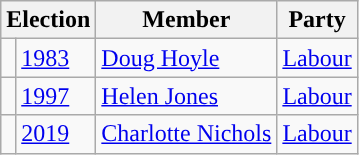<table class="wikitable">
<tr>
<th colspan="2">Election</th>
<th>Member</th>
<th>Party</th>
</tr>
<tr>
<td style="color:inherit;background-color: "></td>
<td><a href='#'>1983</a></td>
<td><a href='#'>Doug Hoyle</a></td>
<td><a href='#'>Labour</a></td>
</tr>
<tr>
<td style="color:inherit;background-color: "></td>
<td><a href='#'>1997</a></td>
<td><a href='#'>Helen Jones</a></td>
<td><a href='#'>Labour</a></td>
</tr>
<tr>
<td style="color:inherit;background-color: "></td>
<td><a href='#'>2019</a></td>
<td><a href='#'>Charlotte Nichols</a></td>
<td><a href='#'>Labour</a></td>
</tr>
</table>
